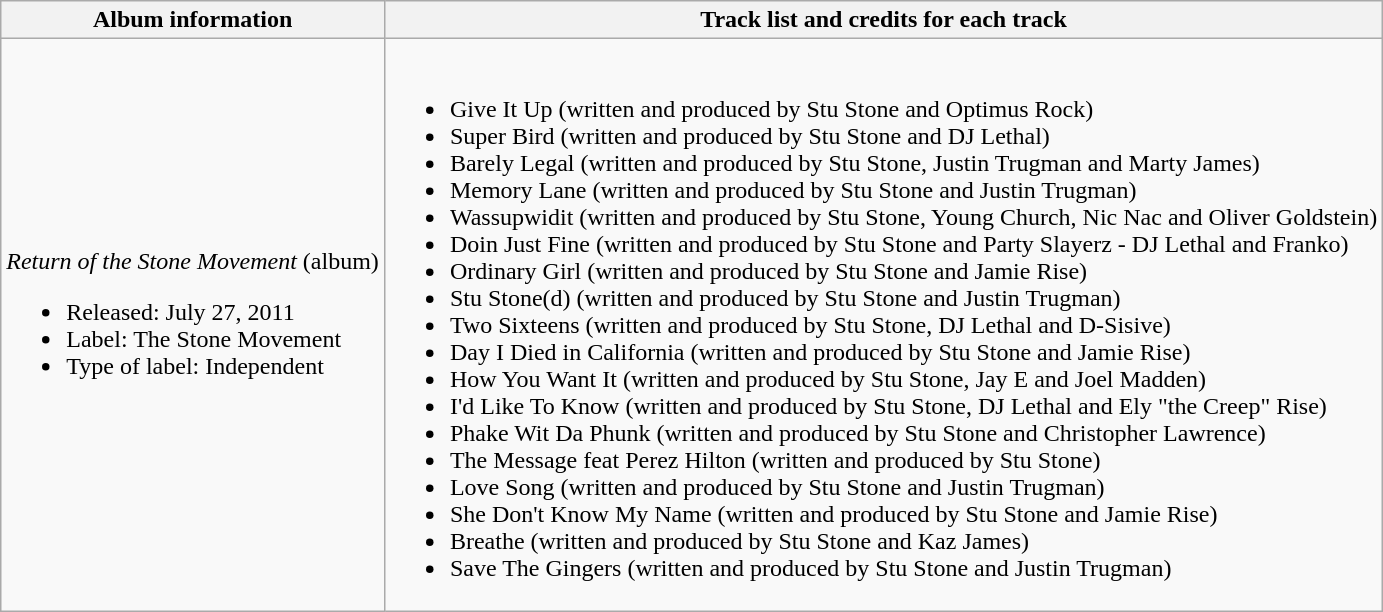<table class="wikitable">
<tr>
<th align="left">Album information</th>
<th align="right">Track list and credits for each track</th>
</tr>
<tr>
<td align="left"><em>Return of the Stone Movement</em> (album) <br><ul><li>Released: July 27, 2011</li><li>Label: The Stone Movement</li><li>Type of label: Independent</li></ul></td>
<td align="left"><br><ul><li>Give It Up (written and produced by Stu Stone and Optimus Rock)</li><li>Super Bird (written and produced by Stu Stone and DJ Lethal)</li><li>Barely Legal (written and produced by Stu Stone, Justin Trugman and Marty James)</li><li>Memory Lane (written and produced by Stu Stone and Justin Trugman)</li><li>Wassupwidit  (written and produced by Stu Stone, Young Church, Nic Nac and Oliver Goldstein)</li><li>Doin Just Fine  (written and produced by Stu Stone and Party Slayerz - DJ Lethal and Franko)</li><li>Ordinary Girl (written and produced by Stu Stone and Jamie Rise)</li><li>Stu Stone(d)  (written and produced by Stu Stone and Justin Trugman)</li><li>Two Sixteens  (written and produced by Stu Stone, DJ Lethal and D-Sisive)</li><li>Day I Died in California  (written and produced by Stu Stone and Jamie Rise)</li><li>How You Want It  (written and produced by Stu Stone, Jay E and Joel Madden)</li><li>I'd Like To Know (written and produced by Stu Stone, DJ Lethal and Ely "the Creep" Rise)</li><li>Phake Wit Da Phunk (written and produced by Stu Stone and Christopher Lawrence)</li><li>The Message feat Perez Hilton (written and produced by Stu Stone)</li><li>Love Song  (written and produced by Stu Stone and Justin Trugman)</li><li>She Don't Know My Name (written and produced by Stu Stone and Jamie Rise)</li><li>Breathe  (written and produced by Stu Stone and Kaz James)</li><li>Save The Gingers (written and produced by Stu Stone and Justin Trugman)</li></ul></td>
</tr>
</table>
